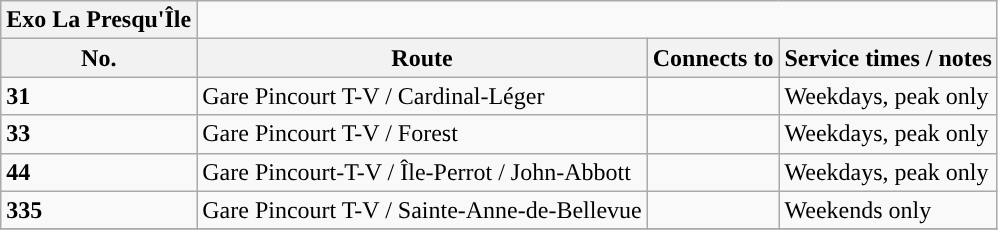<table align=center class="wikitable">
<tr>
<th style="background: #">Exo La Presqu'Île</th>
</tr>
<tr>
<th>No.</th>
<th>Route</th>
<th>Connects to</th>
<th>Service times / notes</th>
</tr>
<tr>
<td {{border> <strong>31</strong></td>
<td>Gare Pincourt T-V / Cardinal-Léger</td>
<td></td>
<td>Weekdays, peak only</td>
</tr>
<tr>
<td {{border> <strong>33</strong></td>
<td>Gare Pincourt T-V / Forest</td>
<td></td>
<td>Weekdays, peak only</td>
</tr>
<tr>
<td {{border> <strong>44</strong></td>
<td>Gare Pincourt-T-V / Île-Perrot / John-Abbott</td>
<td></td>
<td>Weekdays, peak only</td>
</tr>
<tr>
<td {{border> <strong>335</strong></td>
<td>Gare Pincourt T-V / Sainte-Anne-de-Bellevue</td>
<td></td>
<td>Weekends only</td>
</tr>
<tr>
</tr>
</table>
